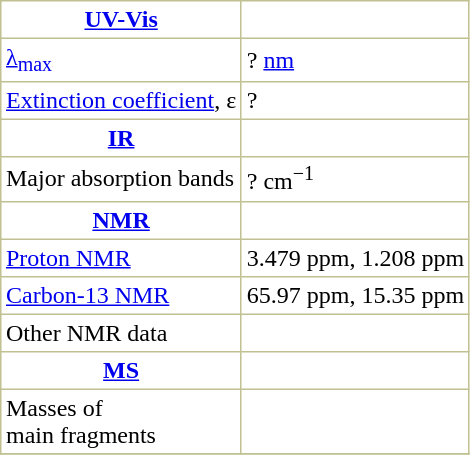<table border="1" cellspacing="0" cellpadding="3" style="margin: 0 0 0 0.5em; background: #FFFFFF; border-collapse: collapse; border-color: #C0C090;">
<tr>
<th><a href='#'>UV-Vis</a></th>
</tr>
<tr>
<td><a href='#'>λ<sub>max</sub></a></td>
<td>? <a href='#'>nm</a></td>
</tr>
<tr>
<td><a href='#'>Extinction coefficient</a>, ε</td>
<td>?</td>
</tr>
<tr>
<th><a href='#'>IR</a></th>
</tr>
<tr>
<td>Major absorption bands</td>
<td>? cm<sup>−1</sup></td>
</tr>
<tr>
<th><a href='#'>NMR</a></th>
</tr>
<tr>
<td><a href='#'>Proton NMR</a> </td>
<td>3.479 ppm, 1.208 ppm</td>
</tr>
<tr>
<td><a href='#'>Carbon-13 NMR</a> </td>
<td>65.97 ppm, 15.35 ppm</td>
</tr>
<tr>
<td>Other NMR data </td>
<td> </td>
</tr>
<tr>
<th><a href='#'>MS</a></th>
</tr>
<tr>
<td>Masses of <br>main fragments</td>
<td>  </td>
</tr>
<tr>
</tr>
</table>
